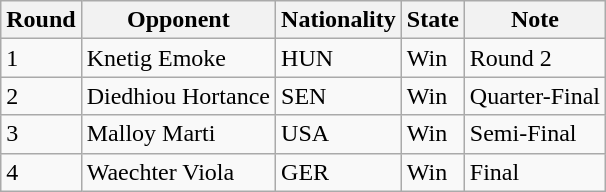<table class="wikitable">
<tr>
<th>Round</th>
<th>Opponent</th>
<th>Nationality</th>
<th>State</th>
<th>Note</th>
</tr>
<tr>
<td>1</td>
<td>Knetig Emoke</td>
<td>HUN</td>
<td>Win</td>
<td>Round 2</td>
</tr>
<tr>
<td>2</td>
<td>Diedhiou Hortance</td>
<td>SEN</td>
<td>Win</td>
<td>Quarter-Final</td>
</tr>
<tr>
<td>3</td>
<td>Malloy Marti</td>
<td>USA</td>
<td>Win</td>
<td>Semi-Final</td>
</tr>
<tr>
<td>4</td>
<td>Waechter Viola</td>
<td>GER</td>
<td>Win</td>
<td>Final</td>
</tr>
</table>
